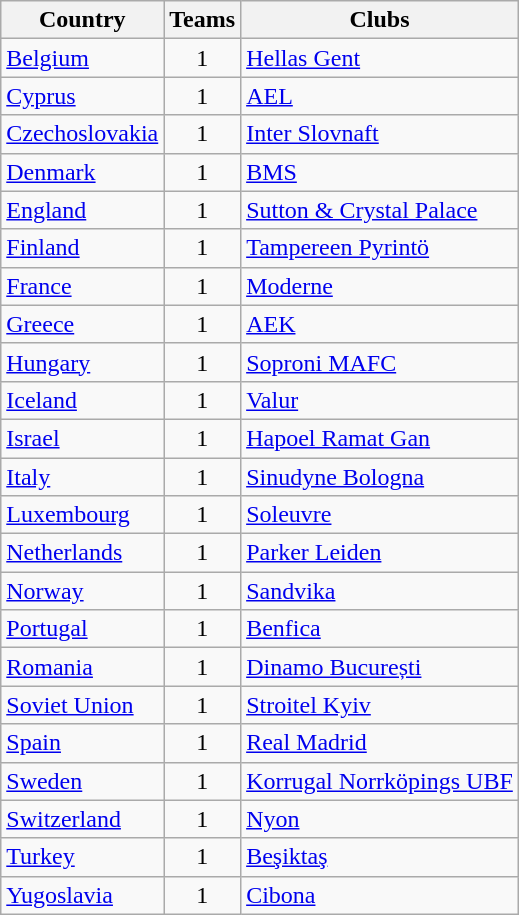<table class="wikitable" style="margin-left:0.5em;">
<tr>
<th>Country</th>
<th>Teams</th>
<th colspan=5>Clubs</th>
</tr>
<tr>
<td> <a href='#'>Belgium</a></td>
<td align=center>1</td>
<td><a href='#'>Hellas Gent</a></td>
</tr>
<tr>
<td> <a href='#'>Cyprus</a></td>
<td align=center>1</td>
<td><a href='#'>AEL</a></td>
</tr>
<tr>
<td> <a href='#'>Czechoslovakia</a></td>
<td align=center>1</td>
<td><a href='#'>Inter Slovnaft</a></td>
</tr>
<tr>
<td> <a href='#'>Denmark</a></td>
<td align=center>1</td>
<td><a href='#'>BMS</a></td>
</tr>
<tr>
<td> <a href='#'>England</a></td>
<td align=center>1</td>
<td><a href='#'>Sutton & Crystal Palace</a></td>
</tr>
<tr>
<td> <a href='#'>Finland</a></td>
<td align=center>1</td>
<td><a href='#'>Tampereen Pyrintö</a></td>
</tr>
<tr>
<td> <a href='#'>France</a></td>
<td align=center>1</td>
<td><a href='#'>Moderne</a></td>
</tr>
<tr>
<td> <a href='#'>Greece</a></td>
<td align=center>1</td>
<td><a href='#'>AEK</a></td>
</tr>
<tr>
<td> <a href='#'>Hungary</a></td>
<td align=center>1</td>
<td><a href='#'>Soproni MAFC</a></td>
</tr>
<tr>
<td> <a href='#'>Iceland</a></td>
<td align=center>1</td>
<td><a href='#'>Valur</a></td>
</tr>
<tr>
<td> <a href='#'>Israel</a></td>
<td align=center>1</td>
<td><a href='#'>Hapoel Ramat Gan</a></td>
</tr>
<tr>
<td> <a href='#'>Italy</a></td>
<td align=center>1</td>
<td><a href='#'>Sinudyne Bologna</a></td>
</tr>
<tr>
<td> <a href='#'>Luxembourg</a></td>
<td align=center>1</td>
<td><a href='#'>Soleuvre</a></td>
</tr>
<tr>
<td> <a href='#'>Netherlands</a></td>
<td align=center>1</td>
<td><a href='#'>Parker Leiden</a></td>
</tr>
<tr>
<td> <a href='#'>Norway</a></td>
<td align=center>1</td>
<td><a href='#'>Sandvika</a></td>
</tr>
<tr>
<td> <a href='#'>Portugal</a></td>
<td align=center>1</td>
<td><a href='#'>Benfica</a></td>
</tr>
<tr>
<td> <a href='#'>Romania</a></td>
<td align=center>1</td>
<td><a href='#'>Dinamo București</a></td>
</tr>
<tr>
<td> <a href='#'>Soviet Union</a></td>
<td align=center>1</td>
<td><a href='#'>Stroitel Kyiv</a></td>
</tr>
<tr>
<td> <a href='#'>Spain</a></td>
<td align=center>1</td>
<td><a href='#'>Real Madrid</a></td>
</tr>
<tr>
<td> <a href='#'>Sweden</a></td>
<td align=center>1</td>
<td><a href='#'>Korrugal Norrköpings UBF</a></td>
</tr>
<tr>
<td> <a href='#'>Switzerland</a></td>
<td align=center>1</td>
<td><a href='#'>Nyon</a></td>
</tr>
<tr>
<td> <a href='#'>Turkey</a></td>
<td align=center>1</td>
<td><a href='#'>Beşiktaş</a></td>
</tr>
<tr>
<td> <a href='#'>Yugoslavia</a></td>
<td align=center>1</td>
<td><a href='#'>Cibona</a></td>
</tr>
</table>
